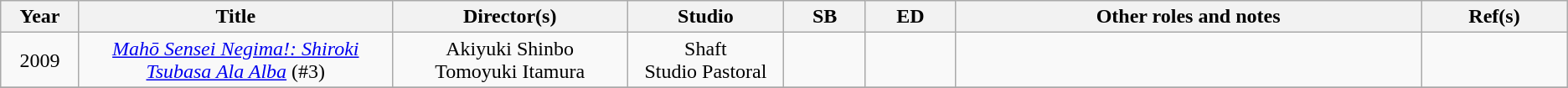<table class="wikitable sortable" style="text-align:center; margin=auto; ">
<tr>
<th scope="col" width=5%>Year</th>
<th scope="col" width=20%>Title</th>
<th scope="col" width=15%>Director(s)</th>
<th scope="col" width=10%>Studio</th>
<th scope="col" class="unsortable">SB</th>
<th scope="col" class="unsortable">ED</th>
<th scope="col" class="unsortable">Other roles and notes</th>
<th scope="col" class="unsortable">Ref(s)</th>
</tr>
<tr>
<td>2009</td>
<td><em><a href='#'>Mahō Sensei Negima!: Shiroki Tsubasa Ala Alba</a></em> (#3)</td>
<td>Akiyuki Shinbo <br>Tomoyuki Itamura</td>
<td>Shaft<br>Studio Pastoral</td>
<td></td>
<td></td>
<td></td>
<td></td>
</tr>
<tr>
</tr>
</table>
